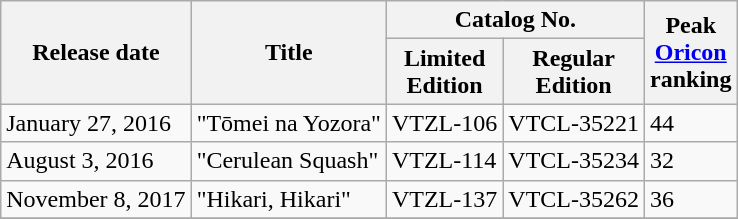<table class="wikitable">
<tr>
<th rowspan="2">Release date</th>
<th rowspan="2">Title</th>
<th colspan="2">Catalog No.</th>
<th rowspan="2">Peak<br><a href='#'>Oricon</a><br>ranking</th>
</tr>
<tr>
<th>Limited<br>Edition</th>
<th>Regular<br>Edition</th>
</tr>
<tr>
<td>January 27, 2016</td>
<td>"Tōmei na Yozora"</td>
<td>VTZL-106</td>
<td>VTCL-35221</td>
<td>44</td>
</tr>
<tr>
<td>August 3, 2016</td>
<td>"Cerulean Squash"</td>
<td>VTZL-114</td>
<td>VTCL-35234</td>
<td>32</td>
</tr>
<tr>
<td>November 8, 2017</td>
<td>"Hikari, Hikari"</td>
<td>VTZL-137</td>
<td>VTCL-35262</td>
<td>36</td>
</tr>
<tr>
</tr>
</table>
